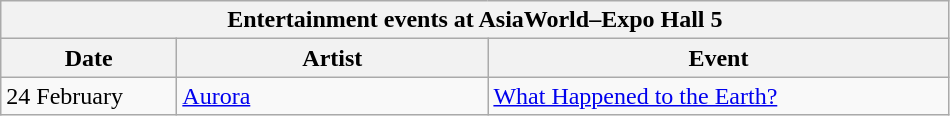<table class="wikitable">
<tr>
<th colspan="3">Entertainment events at AsiaWorld–Expo Hall 5</th>
</tr>
<tr>
<th width="110">Date</th>
<th width="200">Artist</th>
<th width="300">Event</th>
</tr>
<tr>
<td>24 February</td>
<td><a href='#'>Aurora</a></td>
<td><a href='#'>What Happened to the Earth?</a></td>
</tr>
</table>
